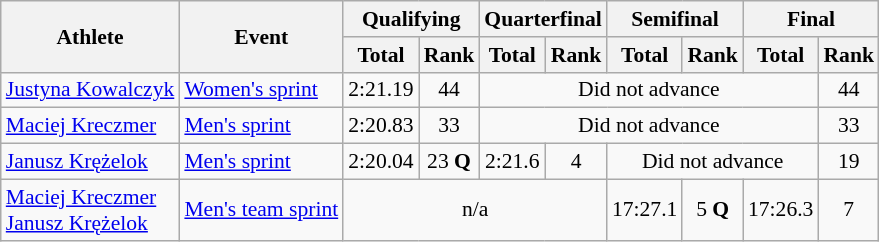<table class="wikitable" style="font-size:90%">
<tr>
<th rowspan="2">Athlete</th>
<th rowspan="2">Event</th>
<th colspan="2">Qualifying</th>
<th colspan="2">Quarterfinal</th>
<th colspan="2">Semifinal</th>
<th colspan="2">Final</th>
</tr>
<tr>
<th>Total</th>
<th>Rank</th>
<th>Total</th>
<th>Rank</th>
<th>Total</th>
<th>Rank</th>
<th>Total</th>
<th>Rank</th>
</tr>
<tr>
<td><a href='#'>Justyna Kowalczyk</a></td>
<td><a href='#'>Women's sprint</a></td>
<td align="center">2:21.19</td>
<td align="center">44</td>
<td colspan=5 align="center">Did not advance</td>
<td align="center">44</td>
</tr>
<tr>
<td><a href='#'>Maciej Kreczmer</a></td>
<td><a href='#'>Men's sprint</a></td>
<td align="center">2:20.83</td>
<td align="center">33</td>
<td colspan=5 align="center">Did not advance</td>
<td align="center">33</td>
</tr>
<tr>
<td><a href='#'>Janusz Krężelok</a></td>
<td><a href='#'>Men's sprint</a></td>
<td align="center">2:20.04</td>
<td align="center">23 <strong>Q</strong></td>
<td align="center">2:21.6</td>
<td align="center">4</td>
<td colspan=3 align="center">Did not advance</td>
<td align="center">19</td>
</tr>
<tr>
<td><a href='#'>Maciej Kreczmer</a><br><a href='#'>Janusz Krężelok</a></td>
<td><a href='#'>Men's team sprint</a></td>
<td colspan=4 align="center">n/a</td>
<td align="center">17:27.1</td>
<td align="center">5 <strong>Q</strong></td>
<td align="center">17:26.3</td>
<td align="center">7</td>
</tr>
</table>
